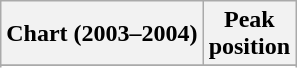<table class="wikitable sortable plainrowheaders" style="text-align:center">
<tr>
<th scope="col">Chart (2003–2004)</th>
<th scope="col">Peak<br>position</th>
</tr>
<tr>
</tr>
<tr>
</tr>
<tr>
</tr>
</table>
